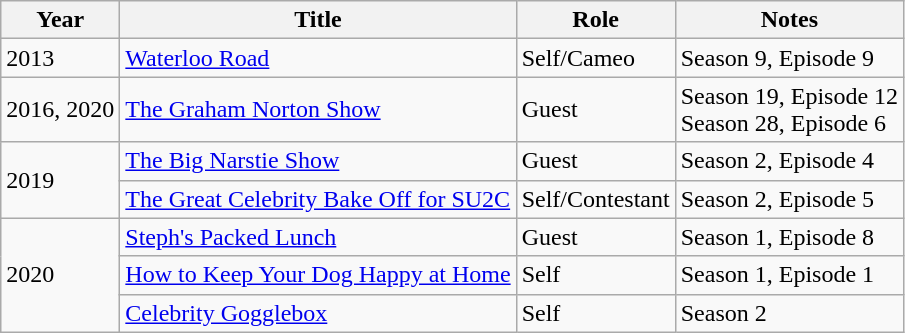<table class="wikitable sortable">
<tr>
<th>Year</th>
<th>Title</th>
<th>Role</th>
<th>Notes</th>
</tr>
<tr>
<td>2013</td>
<td><a href='#'>Waterloo Road</a></td>
<td>Self/Cameo</td>
<td>Season 9, Episode 9</td>
</tr>
<tr>
<td>2016, 2020</td>
<td><a href='#'>The Graham Norton Show</a></td>
<td>Guest</td>
<td>Season 19, Episode 12<br>Season 28, Episode 6</td>
</tr>
<tr>
<td rowspan="2">2019</td>
<td><a href='#'>The Big Narstie Show</a></td>
<td>Guest</td>
<td>Season 2, Episode 4</td>
</tr>
<tr>
<td><a href='#'>The Great Celebrity Bake Off for SU2C</a></td>
<td>Self/Contestant</td>
<td>Season 2, Episode 5</td>
</tr>
<tr>
<td rowspan="3">2020</td>
<td><a href='#'>Steph's Packed Lunch</a></td>
<td>Guest</td>
<td>Season 1, Episode 8</td>
</tr>
<tr>
<td><a href='#'>How to Keep Your Dog Happy at Home</a></td>
<td>Self</td>
<td>Season 1, Episode 1</td>
</tr>
<tr>
<td><a href='#'>Celebrity Gogglebox</a></td>
<td>Self</td>
<td>Season 2</td>
</tr>
</table>
